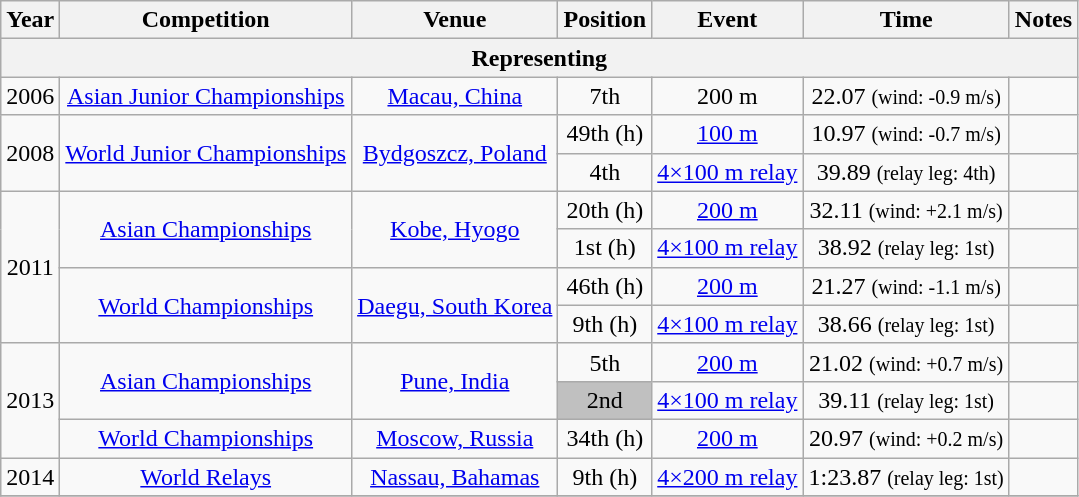<table class="wikitable sortable" style=text-align:center>
<tr>
<th>Year</th>
<th>Competition</th>
<th>Venue</th>
<th>Position</th>
<th>Event</th>
<th>Time</th>
<th>Notes</th>
</tr>
<tr>
<th colspan="7">Representing </th>
</tr>
<tr>
<td>2006</td>
<td><a href='#'>Asian Junior Championships</a></td>
<td><a href='#'>Macau, China</a></td>
<td>7th</td>
<td>200 m</td>
<td>22.07 <small>(wind: -0.9 m/s)</small></td>
<td></td>
</tr>
<tr>
<td rowspan=2>2008</td>
<td rowspan=2><a href='#'>World Junior Championships</a></td>
<td rowspan=2><a href='#'>Bydgoszcz, Poland</a></td>
<td>49th (h)</td>
<td><a href='#'>100 m</a></td>
<td>10.97 <small>(wind: -0.7 m/s)</small></td>
<td></td>
</tr>
<tr>
<td>4th</td>
<td><a href='#'>4×100 m relay</a></td>
<td>39.89 <small>(relay leg: 4th)</small></td>
<td></td>
</tr>
<tr>
<td rowspan=4>2011</td>
<td rowspan=2><a href='#'>Asian Championships</a></td>
<td rowspan=2><a href='#'>Kobe, Hyogo</a></td>
<td>20th (h)</td>
<td><a href='#'>200 m</a></td>
<td>32.11 <small>(wind: +2.1 m/s)</small></td>
<td></td>
</tr>
<tr>
<td>1st (h)</td>
<td><a href='#'>4×100 m relay</a></td>
<td>38.92 <small>(relay leg: 1st)</small></td>
<td></td>
</tr>
<tr>
<td rowspan=2><a href='#'>World Championships</a></td>
<td rowspan=2><a href='#'>Daegu, South Korea</a></td>
<td>46th (h)</td>
<td><a href='#'>200 m</a></td>
<td>21.27 <small>(wind: -1.1 m/s)</small></td>
<td></td>
</tr>
<tr>
<td>9th (h)</td>
<td><a href='#'>4×100 m relay</a></td>
<td>38.66 <small>(relay leg: 1st)</small></td>
<td></td>
</tr>
<tr>
<td rowspan=3>2013</td>
<td rowspan=2><a href='#'>Asian Championships</a></td>
<td rowspan=2><a href='#'>Pune, India</a></td>
<td>5th</td>
<td><a href='#'>200 m</a></td>
<td>21.02 <small>(wind: +0.7 m/s)</small></td>
<td></td>
</tr>
<tr>
<td bgcolor="silver">2nd</td>
<td><a href='#'>4×100 m relay</a></td>
<td>39.11 <small>(relay leg: 1st)</small></td>
<td></td>
</tr>
<tr>
<td><a href='#'>World Championships</a></td>
<td><a href='#'>Moscow, Russia</a></td>
<td>34th (h)</td>
<td><a href='#'>200 m</a></td>
<td>20.97 <small>(wind: +0.2 m/s)</small></td>
<td></td>
</tr>
<tr>
<td>2014</td>
<td><a href='#'>World Relays</a></td>
<td><a href='#'>Nassau, Bahamas</a></td>
<td>9th (h)</td>
<td><a href='#'>4×200 m relay</a></td>
<td>1:23.87 <small>(relay leg: 1st)</small></td>
<td></td>
</tr>
<tr>
</tr>
</table>
